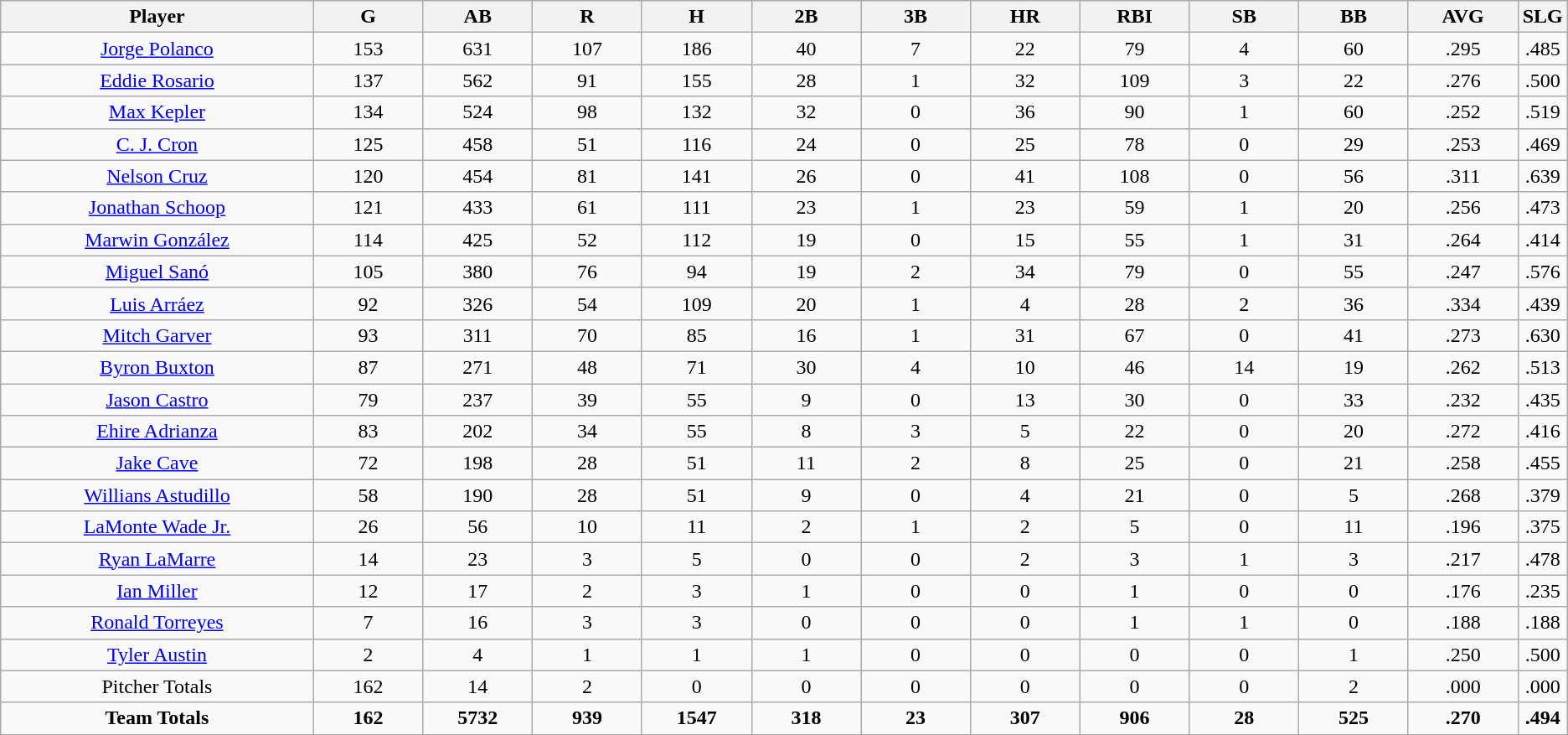<table class=wikitable style="text-align:center">
<tr>
<th bgcolor=#DDDDFF; width="20%">Player</th>
<th bgcolor=#DDDDFF; width="7%">G</th>
<th bgcolor=#DDDDFF; width="7%">AB</th>
<th bgcolor=#DDDDFF; width="7%">R</th>
<th bgcolor=#DDDDFF; width="7%">H</th>
<th bgcolor=#DDDDFF; width="7%">2B</th>
<th bgcolor=#DDDDFF; width="7%">3B</th>
<th bgcolor=#DDDDFF; width="7%">HR</th>
<th bgcolor=#DDDDFF; width="7%">RBI</th>
<th bgcolor=#DDDDFF; width="7%">SB</th>
<th bgcolor=#DDDDFF; width="7%">BB</th>
<th bgcolor=#DDDDFF; width="7%">AVG</th>
<th bgcolor=#DDDDFF; width="7%">SLG</th>
</tr>
<tr>
<td><a href='#'>Jorge Polanco</a></td>
<td>153</td>
<td>631</td>
<td>107</td>
<td>186</td>
<td>40</td>
<td>7</td>
<td>22</td>
<td>79</td>
<td>4</td>
<td>60</td>
<td>.295</td>
<td>.485</td>
</tr>
<tr>
<td><a href='#'>Eddie Rosario</a></td>
<td>137</td>
<td>562</td>
<td>91</td>
<td>155</td>
<td>28</td>
<td>1</td>
<td>32</td>
<td>109</td>
<td>3</td>
<td>22</td>
<td>.276</td>
<td>.500</td>
</tr>
<tr>
<td><a href='#'>Max Kepler</a></td>
<td>134</td>
<td>524</td>
<td>98</td>
<td>132</td>
<td>32</td>
<td>0</td>
<td>36</td>
<td>90</td>
<td>1</td>
<td>60</td>
<td>.252</td>
<td>.519</td>
</tr>
<tr>
<td><a href='#'>C. J. Cron</a></td>
<td>125</td>
<td>458</td>
<td>51</td>
<td>116</td>
<td>24</td>
<td>0</td>
<td>25</td>
<td>78</td>
<td>0</td>
<td>29</td>
<td>.253</td>
<td>.469</td>
</tr>
<tr>
<td><a href='#'>Nelson Cruz</a></td>
<td>120</td>
<td>454</td>
<td>81</td>
<td>141</td>
<td>26</td>
<td>0</td>
<td>41</td>
<td>108</td>
<td>0</td>
<td>56</td>
<td>.311</td>
<td>.639</td>
</tr>
<tr>
<td><a href='#'>Jonathan Schoop</a></td>
<td>121</td>
<td>433</td>
<td>61</td>
<td>111</td>
<td>23</td>
<td>1</td>
<td>23</td>
<td>59</td>
<td>1</td>
<td>20</td>
<td>.256</td>
<td>.473</td>
</tr>
<tr>
<td><a href='#'>Marwin González</a></td>
<td>114</td>
<td>425</td>
<td>52</td>
<td>112</td>
<td>19</td>
<td>0</td>
<td>15</td>
<td>55</td>
<td>1</td>
<td>31</td>
<td>.264</td>
<td>.414</td>
</tr>
<tr>
<td><a href='#'>Miguel Sanó</a></td>
<td>105</td>
<td>380</td>
<td>76</td>
<td>94</td>
<td>19</td>
<td>2</td>
<td>34</td>
<td>79</td>
<td>0</td>
<td>55</td>
<td>.247</td>
<td>.576</td>
</tr>
<tr>
<td><a href='#'>Luis Arráez</a></td>
<td>92</td>
<td>326</td>
<td>54</td>
<td>109</td>
<td>20</td>
<td>1</td>
<td>4</td>
<td>28</td>
<td>2</td>
<td>36</td>
<td>.334</td>
<td>.439</td>
</tr>
<tr>
<td><a href='#'>Mitch Garver</a></td>
<td>93</td>
<td>311</td>
<td>70</td>
<td>85</td>
<td>16</td>
<td>1</td>
<td>31</td>
<td>67</td>
<td>0</td>
<td>41</td>
<td>.273</td>
<td>.630</td>
</tr>
<tr>
<td><a href='#'>Byron Buxton</a></td>
<td>87</td>
<td>271</td>
<td>48</td>
<td>71</td>
<td>30</td>
<td>4</td>
<td>10</td>
<td>46</td>
<td>14</td>
<td>19</td>
<td>.262</td>
<td>.513</td>
</tr>
<tr>
<td><a href='#'>Jason Castro</a></td>
<td>79</td>
<td>237</td>
<td>39</td>
<td>55</td>
<td>9</td>
<td>0</td>
<td>13</td>
<td>30</td>
<td>0</td>
<td>33</td>
<td>.232</td>
<td>.435</td>
</tr>
<tr>
<td><a href='#'>Ehire Adrianza</a></td>
<td>83</td>
<td>202</td>
<td>34</td>
<td>55</td>
<td>8</td>
<td>3</td>
<td>5</td>
<td>22</td>
<td>0</td>
<td>20</td>
<td>.272</td>
<td>.416</td>
</tr>
<tr>
<td><a href='#'>Jake Cave</a></td>
<td>72</td>
<td>198</td>
<td>28</td>
<td>51</td>
<td>11</td>
<td>2</td>
<td>8</td>
<td>25</td>
<td>0</td>
<td>21</td>
<td>.258</td>
<td>.455</td>
</tr>
<tr>
<td><a href='#'>Willians Astudillo</a></td>
<td>58</td>
<td>190</td>
<td>28</td>
<td>51</td>
<td>9</td>
<td>0</td>
<td>4</td>
<td>21</td>
<td>0</td>
<td>5</td>
<td>.268</td>
<td>.379</td>
</tr>
<tr>
<td><a href='#'>LaMonte Wade Jr.</a></td>
<td>26</td>
<td>56</td>
<td>10</td>
<td>11</td>
<td>2</td>
<td>1</td>
<td>2</td>
<td>5</td>
<td>0</td>
<td>11</td>
<td>.196</td>
<td>.375</td>
</tr>
<tr>
<td><a href='#'>Ryan LaMarre</a></td>
<td>14</td>
<td>23</td>
<td>3</td>
<td>5</td>
<td>0</td>
<td>0</td>
<td>2</td>
<td>3</td>
<td>1</td>
<td>3</td>
<td>.217</td>
<td>.478</td>
</tr>
<tr>
<td><a href='#'>Ian Miller</a></td>
<td>12</td>
<td>17</td>
<td>2</td>
<td>3</td>
<td>1</td>
<td>0</td>
<td>0</td>
<td>1</td>
<td>0</td>
<td>0</td>
<td>.176</td>
<td>.235</td>
</tr>
<tr>
<td><a href='#'>Ronald Torreyes</a></td>
<td>7</td>
<td>16</td>
<td>3</td>
<td>3</td>
<td>0</td>
<td>0</td>
<td>0</td>
<td>1</td>
<td>1</td>
<td>0</td>
<td>.188</td>
<td>.188</td>
</tr>
<tr>
<td><a href='#'>Tyler Austin</a></td>
<td>2</td>
<td>4</td>
<td>1</td>
<td>1</td>
<td>1</td>
<td>0</td>
<td>0</td>
<td>0</td>
<td>0</td>
<td>1</td>
<td>.250</td>
<td>.500</td>
</tr>
<tr>
<td>Pitcher Totals</td>
<td>162</td>
<td>14</td>
<td>2</td>
<td>0</td>
<td>0</td>
<td>0</td>
<td>0</td>
<td>0</td>
<td>0</td>
<td>2</td>
<td>.000</td>
<td>.000</td>
</tr>
<tr>
<td><strong>Team Totals</strong></td>
<td><strong>162</strong></td>
<td><strong>5732</strong></td>
<td><strong>939</strong></td>
<td><strong>1547</strong></td>
<td><strong>318</strong></td>
<td><strong>23</strong></td>
<td><strong>307</strong></td>
<td><strong>906</strong></td>
<td><strong>28</strong></td>
<td><strong>525</strong></td>
<td><strong>.270</strong></td>
<td><strong>.494</strong></td>
</tr>
</table>
